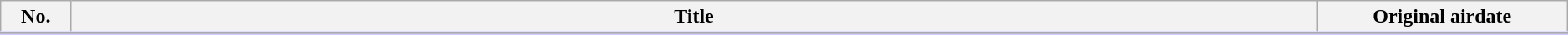<table class="wikitable" style="width:99%; margin:auto; background:#FFF;">
<tr style="border-bottom: 3px solid #CCF;">
<th style="width:3em;">No.</th>
<th>Title</th>
<th style="width:12em;">Original airdate</th>
</tr>
<tr>
</tr>
</table>
